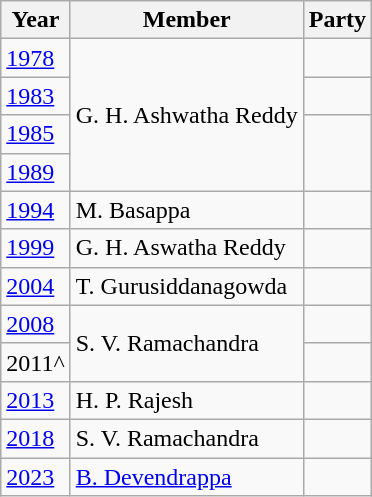<table class="wikitable">
<tr>
<th>Year</th>
<th>Member</th>
<th colspan="2">Party</th>
</tr>
<tr>
<td><a href='#'>1978</a></td>
<td rowspan=4>G. H. Ashwatha Reddy</td>
<td></td>
</tr>
<tr>
<td><a href='#'>1983</a></td>
<td></td>
</tr>
<tr>
<td><a href='#'>1985</a></td>
</tr>
<tr>
<td><a href='#'>1989</a></td>
</tr>
<tr>
<td><a href='#'>1994</a></td>
<td>M. Basappa</td>
<td></td>
</tr>
<tr>
<td><a href='#'>1999</a></td>
<td>G. H. Aswatha Reddy</td>
<td></td>
</tr>
<tr>
<td><a href='#'>2004</a></td>
<td>T. Gurusiddanagowda</td>
<td></td>
</tr>
<tr>
<td><a href='#'>2008</a></td>
<td rowspan="2">S. V. Ramachandra</td>
<td></td>
</tr>
<tr>
<td>2011^</td>
<td></td>
</tr>
<tr>
<td><a href='#'>2013</a></td>
<td>H. P. Rajesh</td>
<td></td>
</tr>
<tr>
<td><a href='#'>2018</a></td>
<td>S. V. Ramachandra</td>
<td></td>
</tr>
<tr>
<td><a href='#'>2023</a></td>
<td><a href='#'>B. Devendrappa</a></td>
<td></td>
</tr>
</table>
